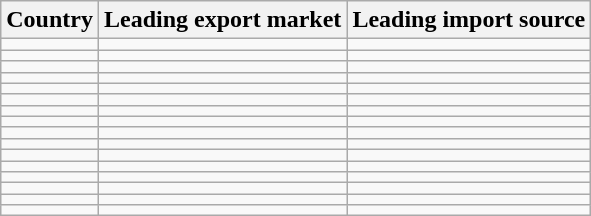<table class="wikitable sortable" style="text-align:right">
<tr>
<th>Country</th>
<th>Leading export market</th>
<th>Leading import source</th>
</tr>
<tr>
<td align="left"></td>
<td></td>
<td></td>
</tr>
<tr>
<td align="left"></td>
<td></td>
<td></td>
</tr>
<tr>
<td align="left"></td>
<td></td>
<td></td>
</tr>
<tr>
<td align="left"></td>
<td></td>
<td></td>
</tr>
<tr>
<td align="left"></td>
<td></td>
<td></td>
</tr>
<tr>
<td align="left"></td>
<td></td>
<td></td>
</tr>
<tr>
<td align="left"></td>
<td></td>
<td></td>
</tr>
<tr>
<td align="left"></td>
<td></td>
<td></td>
</tr>
<tr>
<td align="left"></td>
<td></td>
<td></td>
</tr>
<tr>
<td align="left"></td>
<td></td>
<td></td>
</tr>
<tr>
<td align="left"></td>
<td></td>
<td></td>
</tr>
<tr>
<td align="left"></td>
<td></td>
<td></td>
</tr>
<tr>
<td align="left"></td>
<td></td>
<td></td>
</tr>
<tr>
<td align="left"></td>
<td></td>
<td></td>
</tr>
<tr>
<td align="left"></td>
<td></td>
<td></td>
</tr>
<tr>
<td align="left"></td>
<td></td>
<td></td>
</tr>
</table>
